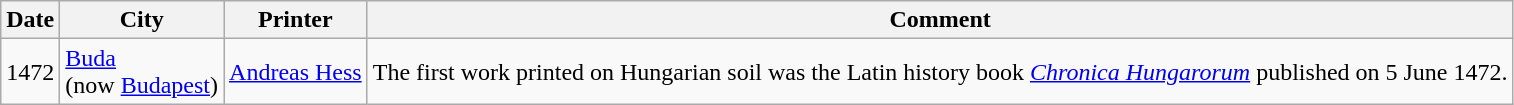<table class="wikitable">
<tr>
<th>Date</th>
<th>City</th>
<th>Printer</th>
<th>Comment</th>
</tr>
<tr>
<td>1472</td>
<td><a href='#'>Buda</a> <br>(now <a href='#'>Budapest</a>)</td>
<td><a href='#'>Andreas Hess</a></td>
<td>The first work printed on Hungarian soil was the Latin history book <em><a href='#'>Chronica Hungarorum</a></em> published on 5 June 1472.</td>
</tr>
</table>
